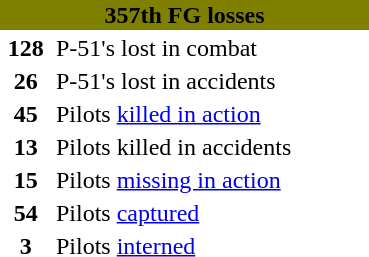<table class="toccolours" style="float: right; margin-left: 1em;" width="250px">
<tr>
<th colspan="2" style="text-align: center; background: olive"><span><strong>357th FG losses</strong></span></th>
</tr>
<tr>
<td align=center><strong>128</strong></td>
<td>P-51's lost in combat</td>
</tr>
<tr>
<td align=center><strong>26</strong></td>
<td>P-51's lost in accidents</td>
</tr>
<tr>
<td align=center><strong>45</strong></td>
<td>Pilots <a href='#'>killed in action</a></td>
</tr>
<tr>
<td align=center><strong>13</strong></td>
<td>Pilots killed in accidents</td>
</tr>
<tr>
<td align=center><strong>15</strong></td>
<td>Pilots <a href='#'>missing in action</a></td>
</tr>
<tr>
<td align=center><strong>54</strong></td>
<td>Pilots <a href='#'>captured</a></td>
</tr>
<tr>
<td align=center><strong>3</strong></td>
<td>Pilots <a href='#'>interned</a></td>
</tr>
</table>
